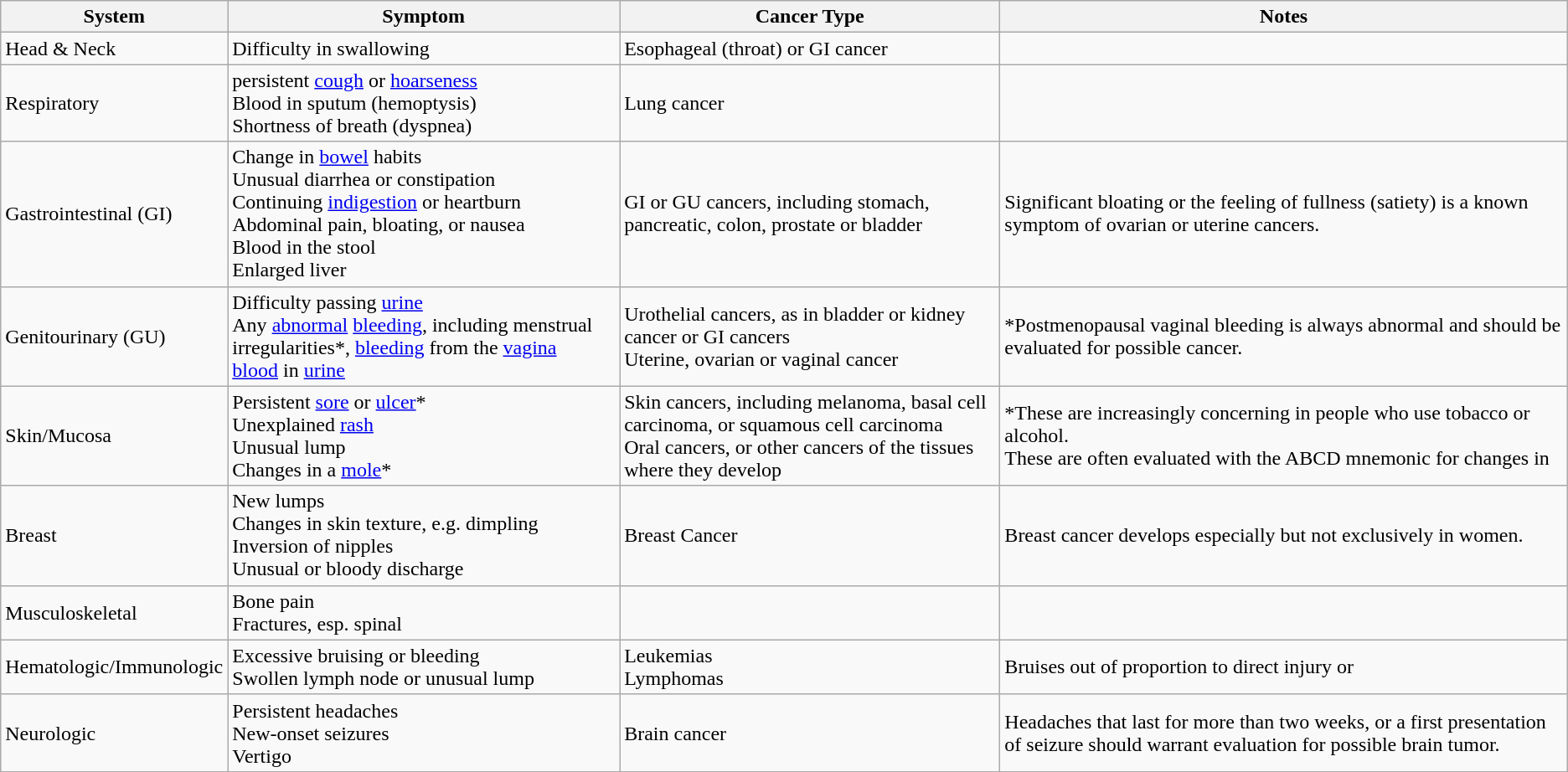<table class="wikitable">
<tr>
<th>System</th>
<th>Symptom</th>
<th>Cancer Type</th>
<th>Notes</th>
</tr>
<tr>
<td>Head & Neck</td>
<td>Difficulty in swallowing</td>
<td>Esophageal (throat) or GI cancer</td>
<td></td>
</tr>
<tr>
<td>Respiratory</td>
<td>persistent <a href='#'>cough</a> or <a href='#'>hoarseness</a><br>Blood in sputum (hemoptysis)<br>Shortness of breath (dyspnea)</td>
<td>Lung cancer</td>
<td></td>
</tr>
<tr>
<td>Gastrointestinal (GI)</td>
<td>Change in <a href='#'>bowel</a> habits<br>Unusual diarrhea or constipation<br>Continuing <a href='#'>indigestion</a> or heartburn<br>Abdominal pain, bloating, or nausea<br>Blood in the stool<br>Enlarged liver</td>
<td>GI or GU cancers, including stomach, pancreatic, colon, prostate or bladder</td>
<td>Significant bloating or the feeling of fullness (satiety) is a known symptom of ovarian or uterine cancers.</td>
</tr>
<tr>
<td>Genitourinary (GU)</td>
<td>Difficulty passing <a href='#'>urine</a><br>Any <a href='#'>abnormal</a> <a href='#'>bleeding</a>, including menstrual irregularities*, <a href='#'>bleeding</a> from the <a href='#'>vagina</a><br><a href='#'>blood</a> in <a href='#'>urine</a></td>
<td>Urothelial cancers, as in bladder or kidney cancer or GI cancers<br>Uterine, ovarian or vaginal cancer</td>
<td>*Postmenopausal vaginal bleeding is always abnormal and should be evaluated for possible cancer.</td>
</tr>
<tr>
<td>Skin/Mucosa</td>
<td>Persistent <a href='#'>sore</a> or <a href='#'>ulcer</a>*<br>Unexplained <a href='#'>rash</a><br>Unusual lump<br>Changes in a <a href='#'>mole</a>*</td>
<td>Skin cancers, including melanoma, basal cell carcinoma, or squamous cell carcinoma<br>Oral cancers, or other cancers of the tissues where they develop</td>
<td>*These are increasingly concerning in people who use tobacco or alcohol.<br>These are often evaluated with the ABCD mnemonic for changes in</td>
</tr>
<tr>
<td>Breast</td>
<td>New lumps<br>Changes in skin texture, e.g. dimpling<br>Inversion of nipples<br>Unusual or bloody discharge</td>
<td>Breast Cancer</td>
<td>Breast cancer develops especially but not exclusively in women.</td>
</tr>
<tr>
<td>Musculoskeletal</td>
<td>Bone pain<br>Fractures, esp. spinal</td>
<td></td>
<td></td>
</tr>
<tr>
<td>Hematologic/Immunologic</td>
<td>Excessive bruising or bleeding<br>Swollen lymph node or unusual lump</td>
<td>Leukemias<br>Lymphomas</td>
<td>Bruises out of proportion to direct injury or</td>
</tr>
<tr>
<td>Neurologic</td>
<td>Persistent headaches<br>New-onset seizures<br>Vertigo</td>
<td>Brain cancer</td>
<td>Headaches that last for more than two weeks, or a first presentation of seizure should warrant evaluation for possible brain tumor.</td>
</tr>
</table>
